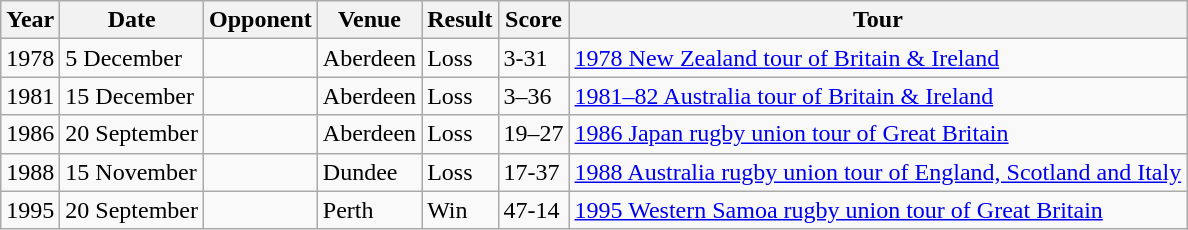<table class="wikitable">
<tr>
<th>Year</th>
<th>Date</th>
<th>Opponent</th>
<th>Venue</th>
<th>Result</th>
<th>Score</th>
<th>Tour</th>
</tr>
<tr>
<td>1978</td>
<td>5 December</td>
<td></td>
<td>Aberdeen</td>
<td>Loss</td>
<td>3-31</td>
<td><a href='#'>1978 New Zealand tour of Britain & Ireland</a> </td>
</tr>
<tr>
<td>1981</td>
<td>15 December</td>
<td></td>
<td>Aberdeen</td>
<td>Loss</td>
<td>3–36</td>
<td><a href='#'>1981–82 Australia tour of Britain & Ireland</a></td>
</tr>
<tr>
<td>1986</td>
<td>20 September</td>
<td></td>
<td>Aberdeen</td>
<td>Loss</td>
<td>19–27</td>
<td><a href='#'>1986 Japan rugby union tour of Great Britain</a> </td>
</tr>
<tr>
<td>1988</td>
<td>15 November</td>
<td></td>
<td>Dundee</td>
<td>Loss</td>
<td>17-37</td>
<td><a href='#'>1988 Australia rugby union tour of England, Scotland and Italy</a></td>
</tr>
<tr>
<td>1995</td>
<td>20 September</td>
<td></td>
<td>Perth</td>
<td>Win</td>
<td>47-14</td>
<td><a href='#'>1995 Western Samoa rugby union tour of Great Britain</a></td>
</tr>
</table>
